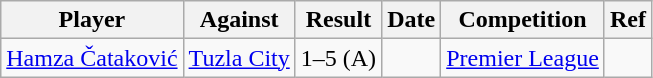<table class="wikitable">
<tr>
<th>Player</th>
<th>Against</th>
<th style="text-align:center">Result</th>
<th>Date</th>
<th style="text-align:center">Competition</th>
<th>Ref</th>
</tr>
<tr>
<td> <a href='#'>Hamza Čataković</a></td>
<td> <a href='#'>Tuzla City</a></td>
<td>1–5 (A)</td>
<td></td>
<td><a href='#'>Premier League</a></td>
<td></td>
</tr>
</table>
